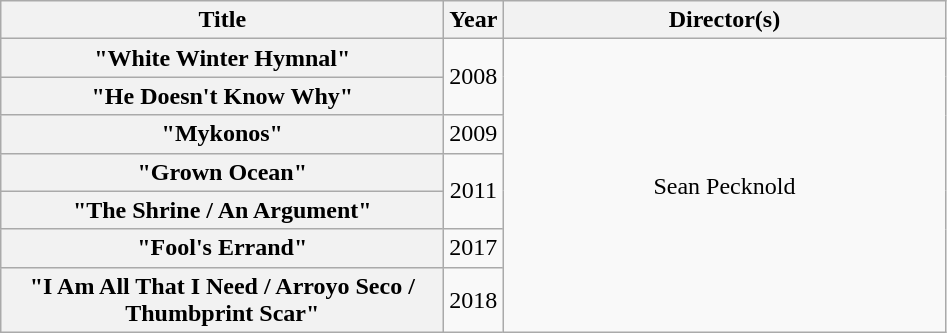<table class="wikitable plainrowheaders" style="text-align:center;">
<tr>
<th scope="col" style="width:18em;">Title</th>
<th scope="col">Year</th>
<th scope="col" style="width:18em;">Director(s)</th>
</tr>
<tr>
<th scope="row">"White Winter Hymnal"</th>
<td rowspan="2">2008</td>
<td rowspan="7">Sean Pecknold</td>
</tr>
<tr>
<th scope="row">"He Doesn't Know Why"</th>
</tr>
<tr>
<th scope="row">"Mykonos"</th>
<td>2009</td>
</tr>
<tr>
<th scope="row">"Grown Ocean"</th>
<td rowspan="2">2011</td>
</tr>
<tr>
<th scope="row">"The Shrine / An Argument"</th>
</tr>
<tr>
<th scope="row">"Fool's Errand"</th>
<td>2017</td>
</tr>
<tr>
<th scope="row">"I Am All That I Need / Arroyo Seco / Thumbprint Scar"</th>
<td>2018</td>
</tr>
</table>
